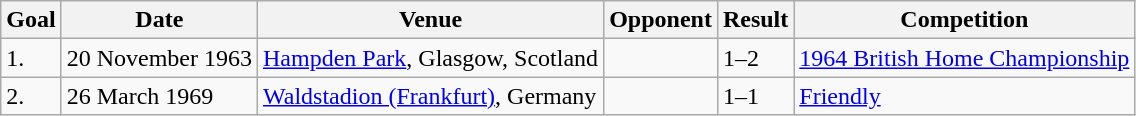<table class="wikitable">
<tr>
<th>Goal</th>
<th>Date</th>
<th>Venue</th>
<th>Opponent</th>
<th>Result</th>
<th>Competition</th>
</tr>
<tr>
<td>1.</td>
<td>20 November 1963</td>
<td><a href='#'>Hampden Park</a>, Glasgow, Scotland</td>
<td></td>
<td>1–2</td>
<td><a href='#'>1964 British Home Championship</a></td>
</tr>
<tr>
<td>2.</td>
<td>26 March 1969</td>
<td><a href='#'>Waldstadion (Frankfurt)</a>, Germany</td>
<td></td>
<td>1–1</td>
<td><a href='#'>Friendly</a></td>
</tr>
</table>
